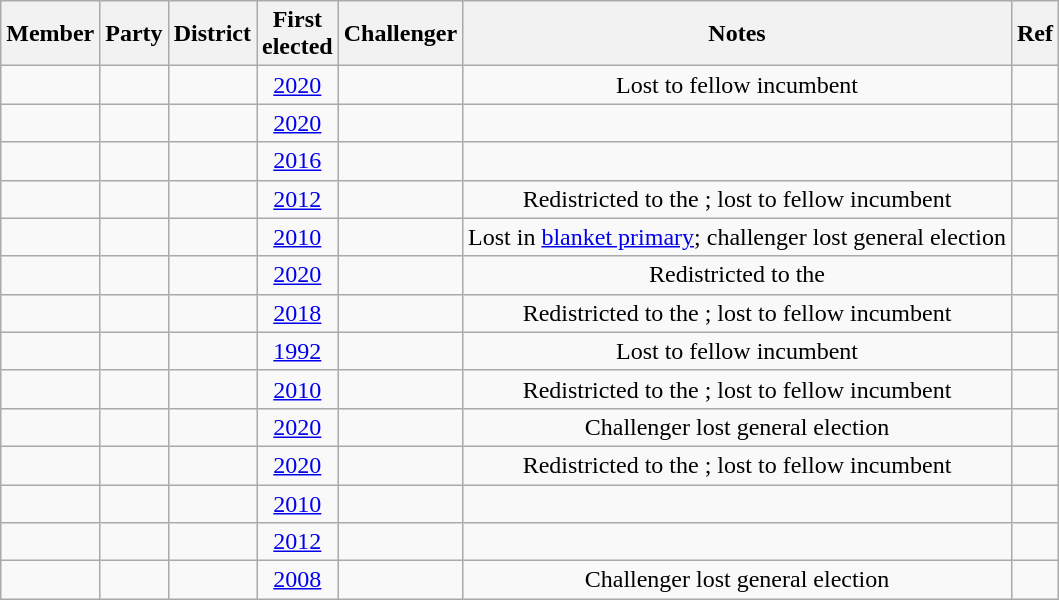<table class="wikitable sortable" style=text-align:center>
<tr>
<th>Member</th>
<th>Party</th>
<th>District</th>
<th>First<br>elected</th>
<th>Challenger</th>
<th>Notes</th>
<th>Ref</th>
</tr>
<tr>
<td></td>
<td></td>
<td></td>
<td><a href='#'>2020</a></td>
<td></td>
<td>Lost to fellow incumbent</td>
<td></td>
</tr>
<tr>
<td></td>
<td></td>
<td></td>
<td><a href='#'>2020</a></td>
<td></td>
<td></td>
<td></td>
</tr>
<tr>
<td></td>
<td></td>
<td></td>
<td><a href='#'>2016</a></td>
<td></td>
<td></td>
<td></td>
</tr>
<tr>
<td></td>
<td></td>
<td></td>
<td><a href='#'>2012</a></td>
<td></td>
<td>Redistricted to the ; lost to fellow incumbent</td>
<td></td>
</tr>
<tr>
<td></td>
<td></td>
<td></td>
<td><a href='#'>2010</a></td>
<td></td>
<td>Lost in <a href='#'>blanket primary</a>; challenger lost general election</td>
<td></td>
</tr>
<tr>
<td></td>
<td></td>
<td></td>
<td><a href='#'>2020</a></td>
<td></td>
<td>Redistricted to the </td>
<td></td>
</tr>
<tr>
<td></td>
<td></td>
<td></td>
<td><a href='#'>2018</a></td>
<td></td>
<td>Redistricted to the ; lost to fellow incumbent</td>
<td></td>
</tr>
<tr>
<td></td>
<td></td>
<td></td>
<td><a href='#'>1992</a></td>
<td></td>
<td>Lost to fellow incumbent</td>
<td></td>
</tr>
<tr>
<td></td>
<td></td>
<td></td>
<td><a href='#'>2010</a></td>
<td></td>
<td>Redistricted to the ; lost to fellow incumbent</td>
<td></td>
</tr>
<tr>
<td></td>
<td></td>
<td></td>
<td><a href='#'>2020</a></td>
<td></td>
<td>Challenger lost general election</td>
<td></td>
</tr>
<tr>
<td></td>
<td></td>
<td></td>
<td><a href='#'>2020</a></td>
<td></td>
<td>Redistricted to the ; lost to fellow incumbent</td>
<td></td>
</tr>
<tr>
<td></td>
<td></td>
<td></td>
<td><a href='#'>2010</a></td>
<td></td>
<td></td>
<td></td>
</tr>
<tr>
<td></td>
<td></td>
<td></td>
<td><a href='#'>2012</a></td>
<td></td>
<td></td>
<td></td>
</tr>
<tr>
<td></td>
<td></td>
<td></td>
<td><a href='#'>2008</a></td>
<td></td>
<td>Challenger lost general election</td>
<td></td>
</tr>
</table>
